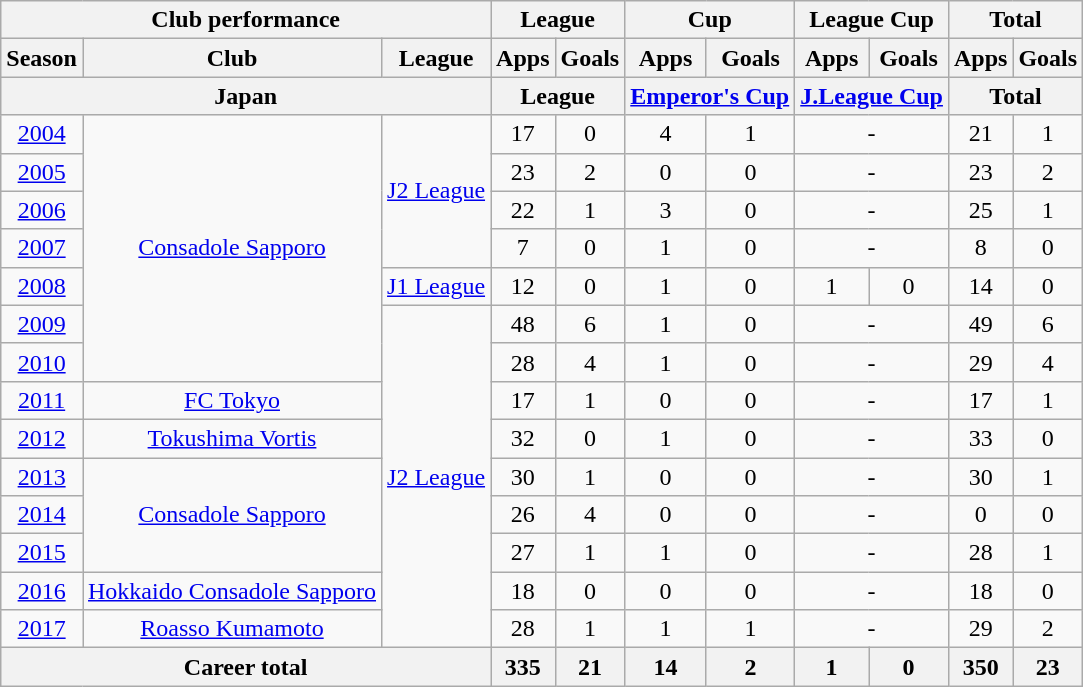<table class="wikitable" style="text-align:center">
<tr>
<th colspan=3>Club performance</th>
<th colspan=2>League</th>
<th colspan=2>Cup</th>
<th colspan=2>League Cup</th>
<th colspan=2>Total</th>
</tr>
<tr>
<th>Season</th>
<th>Club</th>
<th>League</th>
<th>Apps</th>
<th>Goals</th>
<th>Apps</th>
<th>Goals</th>
<th>Apps</th>
<th>Goals</th>
<th>Apps</th>
<th>Goals</th>
</tr>
<tr>
<th colspan=3>Japan</th>
<th colspan=2>League</th>
<th colspan=2><a href='#'>Emperor's Cup</a></th>
<th colspan=2><a href='#'>J.League Cup</a></th>
<th colspan=2>Total</th>
</tr>
<tr>
<td><a href='#'>2004</a></td>
<td rowspan="7"><a href='#'>Consadole Sapporo</a></td>
<td rowspan="4"><a href='#'>J2 League</a></td>
<td>17</td>
<td>0</td>
<td>4</td>
<td>1</td>
<td colspan="2">-</td>
<td>21</td>
<td>1</td>
</tr>
<tr>
<td><a href='#'>2005</a></td>
<td>23</td>
<td>2</td>
<td>0</td>
<td>0</td>
<td colspan="2">-</td>
<td>23</td>
<td>2</td>
</tr>
<tr>
<td><a href='#'>2006</a></td>
<td>22</td>
<td>1</td>
<td>3</td>
<td>0</td>
<td colspan="2">-</td>
<td>25</td>
<td>1</td>
</tr>
<tr>
<td><a href='#'>2007</a></td>
<td>7</td>
<td>0</td>
<td>1</td>
<td>0</td>
<td colspan="2">-</td>
<td>8</td>
<td>0</td>
</tr>
<tr>
<td><a href='#'>2008</a></td>
<td><a href='#'>J1 League</a></td>
<td>12</td>
<td>0</td>
<td>1</td>
<td>0</td>
<td>1</td>
<td>0</td>
<td>14</td>
<td>0</td>
</tr>
<tr>
<td><a href='#'>2009</a></td>
<td rowspan="9"><a href='#'>J2 League</a></td>
<td>48</td>
<td>6</td>
<td>1</td>
<td>0</td>
<td colspan="2">-</td>
<td>49</td>
<td>6</td>
</tr>
<tr>
<td><a href='#'>2010</a></td>
<td>28</td>
<td>4</td>
<td>1</td>
<td>0</td>
<td colspan="2">-</td>
<td>29</td>
<td>4</td>
</tr>
<tr>
<td><a href='#'>2011</a></td>
<td><a href='#'>FC Tokyo</a></td>
<td>17</td>
<td>1</td>
<td>0</td>
<td>0</td>
<td colspan="2">-</td>
<td>17</td>
<td>1</td>
</tr>
<tr>
<td><a href='#'>2012</a></td>
<td><a href='#'>Tokushima Vortis</a></td>
<td>32</td>
<td>0</td>
<td>1</td>
<td>0</td>
<td colspan="2">-</td>
<td>33</td>
<td>0</td>
</tr>
<tr>
<td><a href='#'>2013</a></td>
<td rowspan="3"><a href='#'>Consadole Sapporo</a></td>
<td>30</td>
<td>1</td>
<td>0</td>
<td>0</td>
<td colspan="2">-</td>
<td>30</td>
<td>1</td>
</tr>
<tr>
<td><a href='#'>2014</a></td>
<td>26</td>
<td>4</td>
<td>0</td>
<td>0</td>
<td colspan="2">-</td>
<td>0</td>
<td>0</td>
</tr>
<tr>
<td><a href='#'>2015</a></td>
<td>27</td>
<td>1</td>
<td>1</td>
<td>0</td>
<td colspan="2">-</td>
<td>28</td>
<td>1</td>
</tr>
<tr>
<td><a href='#'>2016</a></td>
<td><a href='#'>Hokkaido Consadole Sapporo</a></td>
<td>18</td>
<td>0</td>
<td>0</td>
<td>0</td>
<td colspan="2">-</td>
<td>18</td>
<td>0</td>
</tr>
<tr>
<td><a href='#'>2017</a></td>
<td rowspan="1"><a href='#'>Roasso Kumamoto</a></td>
<td>28</td>
<td>1</td>
<td>1</td>
<td>1</td>
<td colspan="2">-</td>
<td>29</td>
<td>2</td>
</tr>
<tr>
<th colspan=3>Career total</th>
<th>335</th>
<th>21</th>
<th>14</th>
<th>2</th>
<th>1</th>
<th>0</th>
<th>350</th>
<th>23</th>
</tr>
</table>
